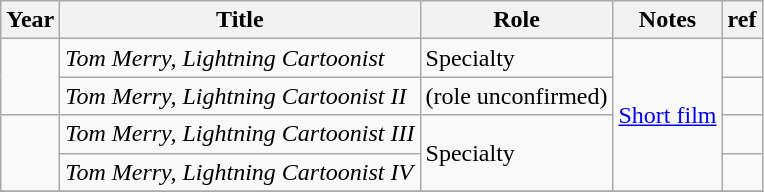<table class="wikitable sortable">
<tr>
<th>Year</th>
<th>Title</th>
<th>Role</th>
<th class="unsortable">Notes</th>
<th>ref</th>
</tr>
<tr>
<td rowspan="2"></td>
<td><em>Tom Merry, Lightning Cartoonist</em></td>
<td>Specialty</td>
<td rowspan="4"><a href='#'>Short film</a></td>
<td></td>
</tr>
<tr>
<td><em>Tom Merry, Lightning Cartoonist II</em></td>
<td>(role unconfirmed)</td>
<td></td>
</tr>
<tr>
<td rowspan="2"></td>
<td><em>Tom Merry, Lightning Cartoonist III</em></td>
<td rowspan="2">Specialty</td>
<td></td>
</tr>
<tr>
<td><em>Tom Merry, Lightning Cartoonist IV</em></td>
<td></td>
</tr>
<tr>
</tr>
</table>
